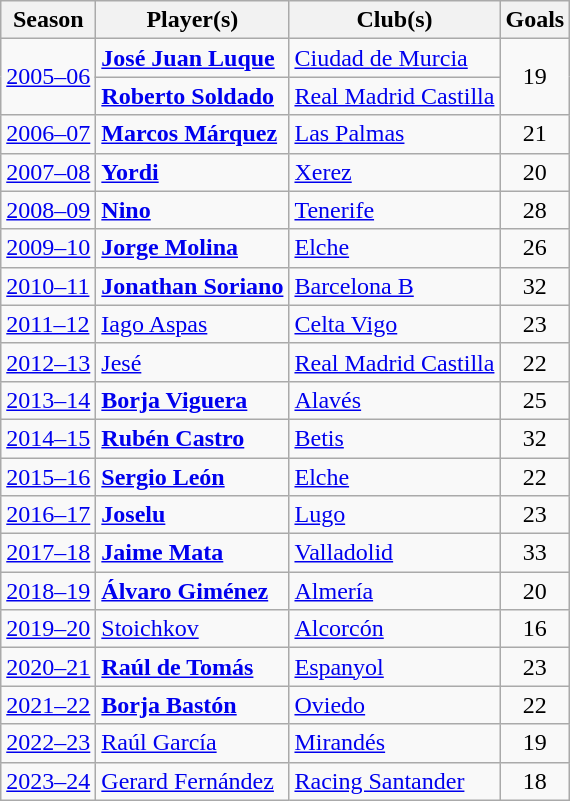<table class="wikitable">
<tr>
<th>Season</th>
<th>Player(s)</th>
<th>Club(s)</th>
<th>Goals</th>
</tr>
<tr>
<td rowspan="2"><a href='#'>2005–06</a></td>
<td> <strong><a href='#'>José Juan Luque</a></strong></td>
<td><a href='#'>Ciudad de Murcia</a></td>
<td align="center" rowspan="2">19</td>
</tr>
<tr>
<td> <strong><a href='#'>Roberto Soldado</a></strong></td>
<td><a href='#'>Real Madrid Castilla</a></td>
</tr>
<tr>
<td><a href='#'>2006–07</a></td>
<td> <strong><a href='#'>Marcos Márquez</a></strong></td>
<td><a href='#'>Las Palmas</a></td>
<td align="center">21</td>
</tr>
<tr>
<td><a href='#'>2007–08</a></td>
<td> <strong><a href='#'>Yordi</a></strong></td>
<td><a href='#'>Xerez</a></td>
<td align="center">20</td>
</tr>
<tr>
<td><a href='#'>2008–09</a></td>
<td> <strong><a href='#'>Nino</a></strong></td>
<td><a href='#'>Tenerife</a></td>
<td align="center">28</td>
</tr>
<tr>
<td><a href='#'>2009–10</a></td>
<td> <strong><a href='#'>Jorge Molina</a></strong></td>
<td><a href='#'>Elche</a></td>
<td align="center">26</td>
</tr>
<tr>
<td><a href='#'>2010–11</a></td>
<td> <strong><a href='#'>Jonathan Soriano</a></strong></td>
<td><a href='#'>Barcelona B</a></td>
<td align="center">32</td>
</tr>
<tr>
<td><a href='#'>2011–12</a></td>
<td> <a href='#'>Iago Aspas</a></td>
<td><a href='#'>Celta Vigo</a></td>
<td align="center">23</td>
</tr>
<tr>
<td><a href='#'>2012–13</a></td>
<td> <a href='#'>Jesé</a></td>
<td><a href='#'>Real Madrid Castilla</a></td>
<td align="center">22</td>
</tr>
<tr>
<td><a href='#'>2013–14</a></td>
<td> <strong><a href='#'>Borja Viguera</a></strong></td>
<td><a href='#'>Alavés</a></td>
<td align="center">25</td>
</tr>
<tr>
<td><a href='#'>2014–15</a></td>
<td> <strong><a href='#'>Rubén Castro</a></strong></td>
<td><a href='#'>Betis</a></td>
<td align="center">32</td>
</tr>
<tr>
<td><a href='#'>2015–16</a></td>
<td> <strong><a href='#'>Sergio León</a></strong></td>
<td><a href='#'>Elche</a></td>
<td align="center">22</td>
</tr>
<tr>
<td><a href='#'>2016–17</a></td>
<td> <strong><a href='#'>Joselu</a></strong></td>
<td><a href='#'>Lugo</a></td>
<td align="center">23</td>
</tr>
<tr>
<td><a href='#'>2017–18</a></td>
<td> <strong><a href='#'>Jaime Mata</a></strong></td>
<td><a href='#'>Valladolid</a></td>
<td align="center">33</td>
</tr>
<tr>
<td><a href='#'>2018–19</a></td>
<td> <strong><a href='#'>Álvaro Giménez</a></strong></td>
<td><a href='#'>Almería</a></td>
<td align="center">20</td>
</tr>
<tr>
<td><a href='#'>2019–20</a></td>
<td> <a href='#'>Stoichkov</a></td>
<td><a href='#'>Alcorcón</a></td>
<td align="center">16</td>
</tr>
<tr>
<td><a href='#'>2020–21</a></td>
<td> <strong><a href='#'>Raúl de Tomás</a></strong></td>
<td><a href='#'>Espanyol</a></td>
<td align="center">23</td>
</tr>
<tr>
<td><a href='#'>2021–22</a></td>
<td> <strong><a href='#'>Borja Bastón</a></strong></td>
<td><a href='#'>Oviedo</a></td>
<td align="center">22</td>
</tr>
<tr>
<td><a href='#'>2022–23</a></td>
<td> <a href='#'>Raúl García</a></td>
<td><a href='#'>Mirandés</a></td>
<td align="center">19</td>
</tr>
<tr>
<td><a href='#'>2023–24</a></td>
<td> <a href='#'>Gerard Fernández</a></td>
<td><a href='#'>Racing Santander</a></td>
<td align="center">18</td>
</tr>
</table>
